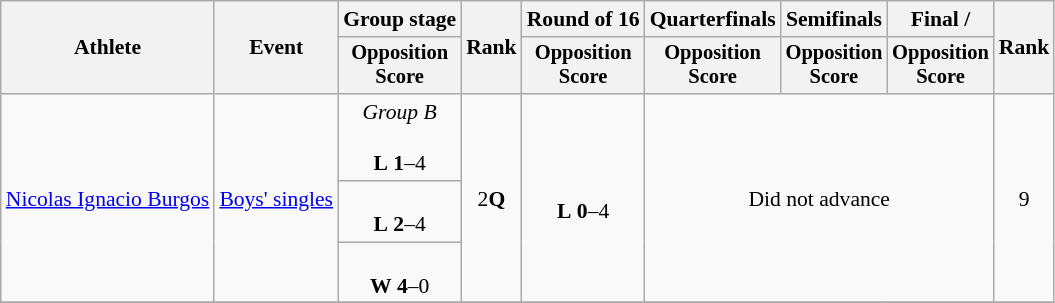<table class=wikitable style="font-size:90%">
<tr>
<th rowspan="2">Athlete</th>
<th rowspan="2">Event</th>
<th>Group stage</th>
<th rowspan="2">Rank</th>
<th>Round of 16</th>
<th>Quarterfinals</th>
<th>Semifinals</th>
<th>Final / </th>
<th rowspan=2>Rank</th>
</tr>
<tr style="font-size:95%">
<th>Opposition<br>Score</th>
<th>Opposition<br>Score</th>
<th>Opposition<br>Score</th>
<th>Opposition<br>Score</th>
<th>Opposition<br>Score</th>
</tr>
<tr align=center>
<td align=left rowspan=3><a href='#'>Nicolas Ignacio Burgos</a></td>
<td align=left rowspan=3><a href='#'>Boys' singles</a></td>
<td><em>Group B</em><br> <br> <strong>L</strong> <strong>1</strong>–4</td>
<td rowspan=3>2<strong>Q</strong></td>
<td rowspan=3> <br> <strong>L</strong> <strong>0</strong>–4</td>
<td rowspan=3 colspan=3>Did not advance</td>
<td rowspan=3>9</td>
</tr>
<tr align=center>
<td> <br> <strong>L</strong> <strong>2</strong>–4</td>
</tr>
<tr align=center>
<td> <br> <strong>W</strong> <strong>4</strong>–0</td>
</tr>
<tr align=center>
</tr>
</table>
